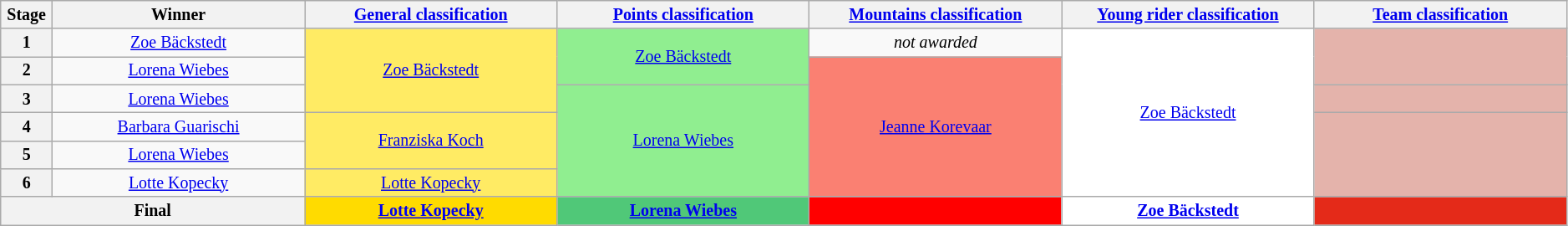<table class="wikitable" style="text-align: center; font-size:smaller;">
<tr>
<th style="width:2%;">Stage</th>
<th style="width:14%;">Winner</th>
<th style="width:14%;"><a href='#'>General classification</a><br></th>
<th style="width:14%;"><a href='#'>Points classification</a><br></th>
<th style="width:14%;"><a href='#'>Mountains classification</a><br></th>
<th style="width:14%;"><a href='#'>Young rider classification</a><br></th>
<th style="width:14%;"><a href='#'>Team classification</a></th>
</tr>
<tr>
<th>1</th>
<td><a href='#'>Zoe Bäckstedt</a></td>
<td rowspan="3" style="background:#FFEB64;"><a href='#'>Zoe Bäckstedt</a></td>
<td rowspan="2" style="background:lightgreen;"><a href='#'>Zoe Bäckstedt</a></td>
<td><em>not awarded</em></td>
<td rowspan="6" style="background:white;"><a href='#'>Zoe Bäckstedt</a></td>
<td rowspan="2" style="background:#E4B3AB;"></td>
</tr>
<tr>
<th>2</th>
<td><a href='#'>Lorena Wiebes</a></td>
<td rowspan="5" style="background:salmon;"><a href='#'>Jeanne Korevaar</a></td>
</tr>
<tr>
<th>3</th>
<td><a href='#'>Lorena Wiebes</a></td>
<td rowspan="4" style="background:lightgreen;"><a href='#'>Lorena Wiebes</a></td>
<td style="background:#E4B3AB;"></td>
</tr>
<tr>
<th>4</th>
<td><a href='#'>Barbara Guarischi</a></td>
<td rowspan="2" style="background:#FFEB64;"><a href='#'>Franziska Koch</a></td>
<td rowspan="3" style="background:#E4B3AB;"></td>
</tr>
<tr>
<th>5</th>
<td><a href='#'>Lorena Wiebes</a></td>
</tr>
<tr>
<th>6</th>
<td><a href='#'>Lotte Kopecky</a></td>
<td style="background:#FFEB64;"><a href='#'>Lotte Kopecky</a></td>
</tr>
<tr>
<th colspan="2">Final</th>
<th style="background:#FFDB00;"><a href='#'>Lotte Kopecky</a></th>
<th style="background:#50c878;"><a href='#'>Lorena Wiebes</a></th>
<th style="background:red;"></th>
<th style="background:white;"><a href='#'>Zoe Bäckstedt</a></th>
<th style="background:#E42A19;"></th>
</tr>
</table>
